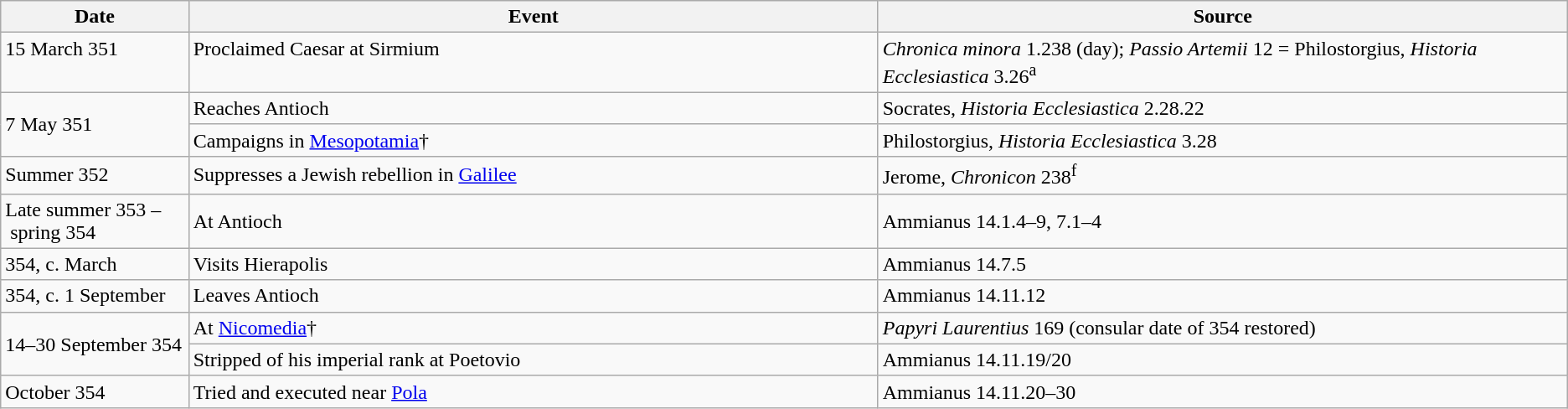<table class="wikitable">
<tr valign="top">
<th>Date</th>
<th width=44%>Event</th>
<th width=44%>Source</th>
</tr>
<tr valign="top">
<td>15 March 351</td>
<td>Proclaimed Caesar at Sirmium</td>
<td><em>Chronica minora</em> 1.238 (day); <em>Passio Artemii</em> 12 = Philostorgius, <em>Historia Ecclesiastica</em> 3.26<sup>a</sup></td>
</tr>
<tr>
<td rowspan=2>7 May 351</td>
<td>Reaches Antioch</td>
<td>Socrates, <em>Historia Ecclesiastica</em> 2.28.22</td>
</tr>
<tr>
<td>Campaigns in <a href='#'>Mesopotamia</a>†</td>
<td>Philostorgius, <em>Historia Ecclesiastica</em> 3.28</td>
</tr>
<tr>
<td>Summer 352</td>
<td>Suppresses a Jewish rebellion in <a href='#'>Galilee</a></td>
<td>Jerome, <em>Chronicon</em> 238<sup>f</sup></td>
</tr>
<tr>
<td>Late summer 353 – spring 354</td>
<td>At Antioch</td>
<td>Ammianus 14.1.4–9, 7.1–4</td>
</tr>
<tr>
<td>354, c. March</td>
<td>Visits Hierapolis</td>
<td>Ammianus 14.7.5</td>
</tr>
<tr>
<td>354, c. 1 September</td>
<td>Leaves Antioch</td>
<td>Ammianus 14.11.12</td>
</tr>
<tr>
<td rowspan=2>14–30 September 354</td>
<td>At <a href='#'>Nicomedia</a>†</td>
<td><em>Papyri Laurentius</em> 169 (consular date of 354 restored)</td>
</tr>
<tr>
<td>Stripped of his imperial rank at Poetovio</td>
<td>Ammianus 14.11.19/20</td>
</tr>
<tr>
<td>October 354</td>
<td>Tried and executed near <a href='#'>Pola</a></td>
<td>Ammianus 14.11.20–30</td>
</tr>
</table>
